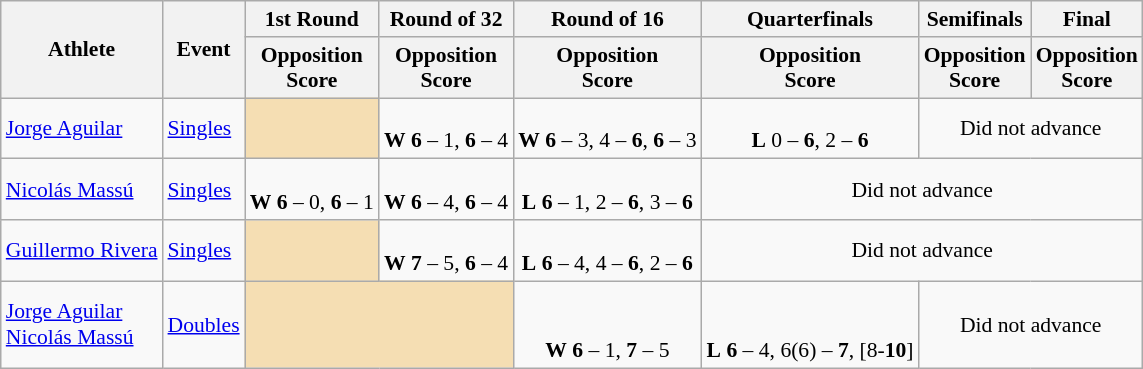<table class="wikitable" border="1" style="font-size:90%">
<tr>
<th rowspan=2>Athlete</th>
<th rowspan=2>Event</th>
<th>1st Round</th>
<th>Round of 32</th>
<th>Round of 16</th>
<th>Quarterfinals</th>
<th>Semifinals</th>
<th>Final</th>
</tr>
<tr>
<th>Opposition<br>Score</th>
<th>Opposition<br>Score</th>
<th>Opposition<br>Score</th>
<th>Opposition<br>Score</th>
<th>Opposition<br>Score</th>
<th>Opposition<br>Score</th>
</tr>
<tr>
<td><a href='#'>Jorge Aguilar</a></td>
<td><a href='#'>Singles</a></td>
<td align=center bgcolor=wheat></td>
<td align=center><br><strong>W</strong> <strong>6</strong> – 1, <strong>6</strong> – 4</td>
<td align=center><br><strong>W</strong> <strong>6</strong> – 3, 4 – <strong>6</strong>, <strong>6</strong> – 3</td>
<td align=center><br><strong>L</strong> 0 – <strong>6</strong>, 2 – <strong>6</strong></td>
<td align="center" colspan="7">Did not advance</td>
</tr>
<tr>
<td><a href='#'>Nicolás Massú</a></td>
<td><a href='#'>Singles</a></td>
<td align=center><br><strong>W</strong> <strong>6</strong> – 0, <strong>6</strong> – 1</td>
<td align=center><br><strong>W</strong> <strong>6</strong> – 4, <strong>6</strong> – 4</td>
<td align=center><br><strong>L</strong> <strong>6</strong> – 1, 2 – <strong>6</strong>, 3 – <strong>6</strong></td>
<td align="center" colspan="7">Did not advance</td>
</tr>
<tr>
<td><a href='#'>Guillermo Rivera</a></td>
<td><a href='#'>Singles</a></td>
<td align=center bgcolor=wheat></td>
<td align=center><br><strong>W</strong> <strong>7</strong> – 5, <strong>6</strong> – 4</td>
<td align=center><br><strong>L</strong> <strong>6</strong> – 4, 4 – <strong>6</strong>, 2 – <strong>6</strong></td>
<td align="center" colspan="7">Did not advance</td>
</tr>
<tr>
<td><a href='#'>Jorge Aguilar</a><br><a href='#'>Nicolás Massú</a></td>
<td><a href='#'>Doubles</a></td>
<td align=center bgcolor=wheat colspan=2></td>
<td align=center><br><br><strong>W</strong> <strong>6</strong> – 1, <strong>7</strong> – 5</td>
<td align=center><br><br><strong>L</strong> <strong>6</strong> – 4, 6(6) – <strong>7</strong>, [8-<strong>10</strong>]</td>
<td align="center" colspan="7">Did not advance</td>
</tr>
</table>
